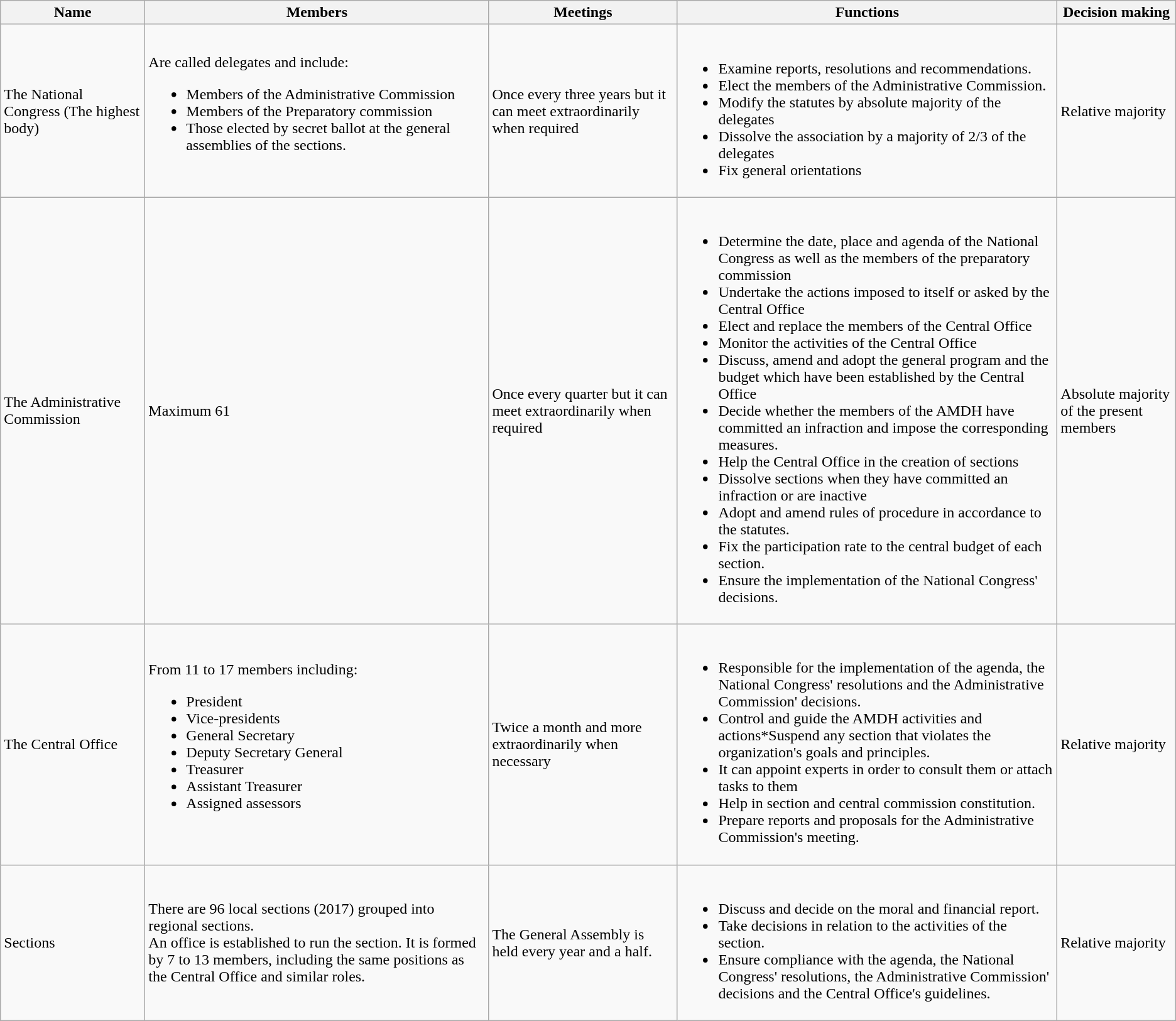<table class="wikitable">
<tr>
<th>Name</th>
<th>Members</th>
<th>Meetings</th>
<th>Functions</th>
<th>Decision making</th>
</tr>
<tr>
<td>The National Congress (The highest body)</td>
<td>Are called delegates and include:<br><ul><li>Members of the Administrative Commission</li><li>Members of the Preparatory commission</li><li>Those elected by secret ballot at the general assemblies of the sections.</li></ul></td>
<td>Once every three years but it can meet extraordinarily when required</td>
<td><br><ul><li>Examine reports, resolutions and recommendations.</li><li>Elect the members of the Administrative Commission.</li><li>Modify the statutes by absolute majority of the delegates </li><li>Dissolve the association by a majority of 2/3 of the delegates </li><li>Fix general orientations</li></ul></td>
<td>Relative majority</td>
</tr>
<tr>
<td>The Administrative Commission</td>
<td>Maximum 61</td>
<td>Once every quarter but it can meet extraordinarily when required</td>
<td><br><ul><li>Determine the date, place and agenda of the National Congress as well as the members of the preparatory commission</li><li>Undertake the actions imposed to itself or asked by the Central Office</li><li>Elect and replace the members of the Central Office</li><li>Monitor the activities of the Central Office</li><li>Discuss, amend and adopt the general program and the budget which have been established by the Central Office</li><li>Decide whether the members of the AMDH have committed an infraction and impose the corresponding measures.</li><li>Help the Central Office in the creation of sections</li><li>Dissolve sections when they have committed an infraction or are inactive</li><li>Adopt and amend rules of procedure in accordance to the statutes.</li><li>Fix the participation rate to the central budget of each section.</li><li>Ensure the implementation of the National Congress' decisions.</li></ul></td>
<td>Absolute majority of the present members</td>
</tr>
<tr>
<td>The Central Office</td>
<td>From 11 to 17 members including:<br><ul><li>President</li><li>Vice-presidents</li><li>General Secretary</li><li>Deputy Secretary General</li><li>Treasurer</li><li>Assistant Treasurer</li><li>Assigned assessors</li></ul></td>
<td>Twice a month and more extraordinarily when necessary</td>
<td><br><ul><li>Responsible for the implementation of the agenda, the National Congress' resolutions and the Administrative Commission' decisions.</li><li>Control and guide the AMDH activities and actions*Suspend any section that violates the organization's goals and principles.</li><li>It can appoint experts in order to consult them or attach tasks to them</li><li>Help in section and central commission constitution.</li><li>Prepare reports and proposals for the Administrative Commission's meeting.</li></ul></td>
<td>Relative majority </td>
</tr>
<tr>
<td>Sections</td>
<td>There are 96 local sections (2017)  grouped into regional sections.<br>An office is established to run the section. It is formed by 7 to 13 members, including the same positions as the Central Office and similar roles.</td>
<td>The General Assembly is held every year and a half.</td>
<td><br><ul><li>Discuss and decide on the moral and financial report.</li><li>Take decisions in relation to the activities of the section.</li><li>Ensure compliance with the agenda, the National Congress' resolutions, the Administrative Commission' decisions and the Central Office's guidelines.</li></ul></td>
<td>Relative majority</td>
</tr>
</table>
